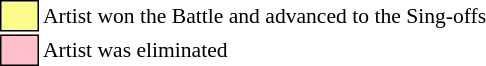<table class="toccolours" style="font-size: 90%; white-space: nowrap;">
<tr>
<td style="background:#fdfc8f; border:1px solid black;">      </td>
<td>Artist won the Battle and advanced to the Sing-offs</td>
</tr>
<tr>
<td style="background:pink; border: 1px solid black">      </td>
<td>Artist was eliminated</td>
</tr>
<tr>
</tr>
</table>
